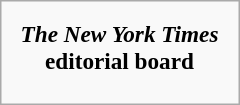<table class="floatright" style="background-color: #F9F9F9; border: 1px solid #aaa; box-sizing: border-box; padding: 10px; font-size: 88%; max-width: 100%; margin: 0.5em 0 0.8em 1.4em;" cellpadding=1>
<tr>
<th style="text-align: center; font-size: 110%; font-weight: bold;"><em>The New York Times</em><br>editorial board</th>
</tr>
<tr>
<td></td>
</tr>
<tr>
</tr>
</table>
